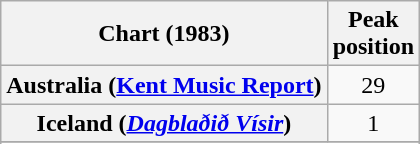<table class="wikitable sortable plainrowheaders" style="text-align:center">
<tr>
<th>Chart (1983)</th>
<th>Peak<br>position</th>
</tr>
<tr>
<th scope="row">Australia (<a href='#'>Kent Music Report</a>)</th>
<td align="center">29</td>
</tr>
<tr>
<th scope="row">Iceland (<em><a href='#'>Dagblaðið Vísir</a></em>)</th>
<td>1</td>
</tr>
<tr>
</tr>
<tr>
</tr>
</table>
